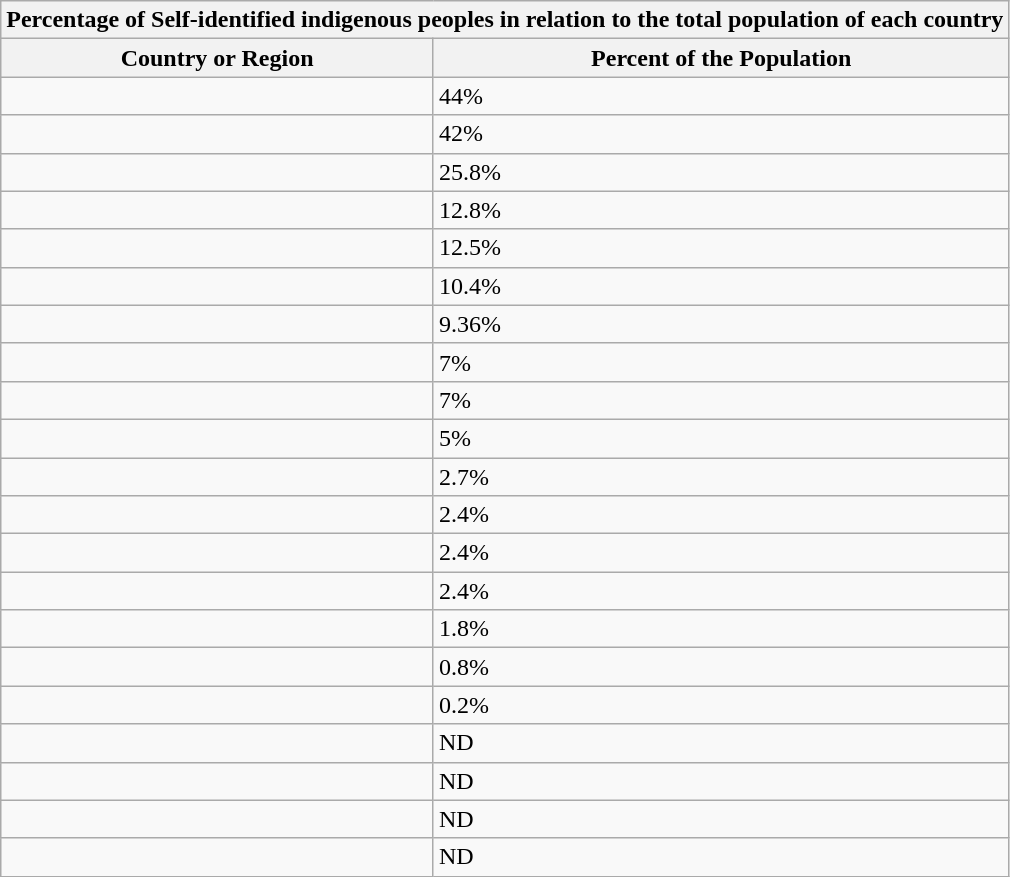<table class="sortable wikitable">
<tr>
<th colspan=5>Percentage of Self-identified indigenous peoples in relation to the total population of each country</th>
</tr>
<tr>
<th>Country or Region</th>
<th>Percent of the Population</th>
</tr>
<tr>
<td></td>
<td>44%</td>
</tr>
<tr>
<td></td>
<td>42%</td>
</tr>
<tr>
<td></td>
<td>25.8%</td>
</tr>
<tr>
<td></td>
<td>12.8%</td>
</tr>
<tr>
<td></td>
<td>12.5%</td>
</tr>
<tr>
<td></td>
<td>10.4%</td>
</tr>
<tr>
<td></td>
<td>9.36%</td>
</tr>
<tr>
<td></td>
<td>7%</td>
</tr>
<tr>
<td></td>
<td>7%</td>
</tr>
<tr>
<td></td>
<td>5%</td>
</tr>
<tr>
<td></td>
<td>2.7%</td>
</tr>
<tr>
<td></td>
<td>2.4%</td>
</tr>
<tr>
<td></td>
<td>2.4%</td>
</tr>
<tr>
<td></td>
<td>2.4%</td>
</tr>
<tr>
<td></td>
<td>1.8%</td>
</tr>
<tr>
<td></td>
<td>0.8%</td>
</tr>
<tr>
<td></td>
<td>0.2%</td>
</tr>
<tr>
<td></td>
<td>ND</td>
</tr>
<tr>
<td></td>
<td>ND</td>
</tr>
<tr>
<td></td>
<td>ND</td>
</tr>
<tr>
<td></td>
<td>ND</td>
</tr>
</table>
